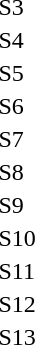<table>
<tr>
<td>S3</td>
<td></td>
<td></td>
<td></td>
</tr>
<tr>
<td>S4</td>
<td></td>
<td></td>
<td></td>
</tr>
<tr>
<td>S5</td>
<td></td>
<td></td>
<td></td>
</tr>
<tr>
<td>S6</td>
<td></td>
<td></td>
<td></td>
</tr>
<tr>
<td>S7</td>
<td></td>
<td></td>
<td></td>
</tr>
<tr>
<td>S8</td>
<td></td>
<td></td>
<td></td>
</tr>
<tr>
<td>S9</td>
<td></td>
<td></td>
<td></td>
</tr>
<tr>
<td>S10</td>
<td></td>
<td></td>
<td></td>
</tr>
<tr>
<td>S11</td>
<td></td>
<td></td>
<td></td>
</tr>
<tr>
<td>S12</td>
<td></td>
<td></td>
<td></td>
</tr>
<tr>
<td>S13</td>
<td></td>
<td></td>
<td></td>
</tr>
</table>
